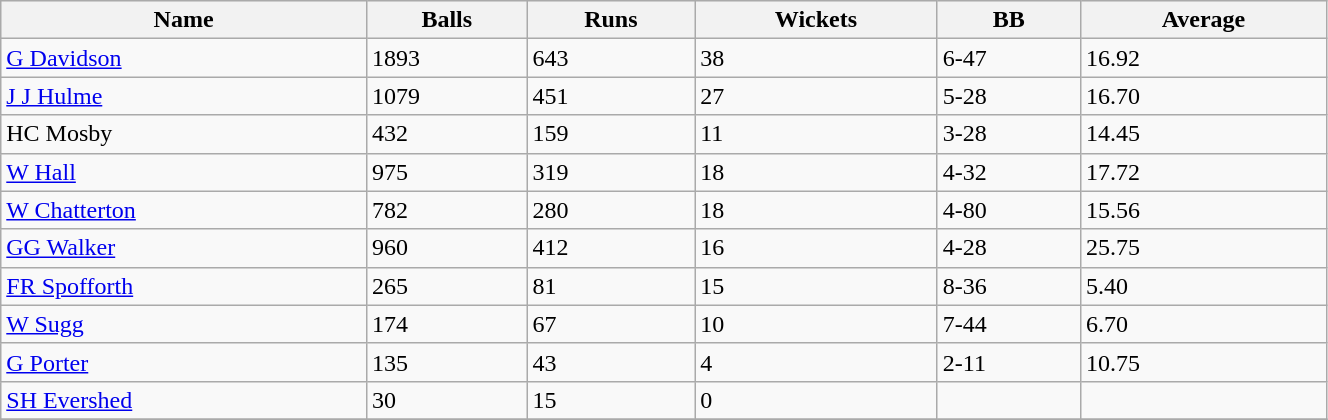<table class="wikitable sortable" width="70%">
<tr bgcolor="#efefef">
<th>Name</th>
<th>Balls</th>
<th>Runs</th>
<th>Wickets</th>
<th>BB</th>
<th>Average</th>
</tr>
<tr>
<td><a href='#'>G Davidson</a></td>
<td>1893</td>
<td>643</td>
<td>38</td>
<td>6-47</td>
<td>16.92</td>
</tr>
<tr>
<td><a href='#'>J J Hulme</a></td>
<td>1079</td>
<td>451</td>
<td>27</td>
<td>5-28</td>
<td>16.70</td>
</tr>
<tr>
<td>HC Mosby</td>
<td>432</td>
<td>159</td>
<td>11</td>
<td>3-28</td>
<td>14.45</td>
</tr>
<tr>
<td><a href='#'>W Hall</a></td>
<td>975</td>
<td>319</td>
<td>18</td>
<td>4-32</td>
<td>17.72</td>
</tr>
<tr>
<td><a href='#'>W Chatterton</a></td>
<td>782</td>
<td>280</td>
<td>18</td>
<td>4-80</td>
<td>15.56</td>
</tr>
<tr>
<td><a href='#'>GG Walker</a></td>
<td>960</td>
<td>412</td>
<td>16</td>
<td>4-28</td>
<td>25.75</td>
</tr>
<tr>
<td><a href='#'>FR Spofforth</a></td>
<td>265</td>
<td>81</td>
<td>15</td>
<td>8-36</td>
<td>5.40</td>
</tr>
<tr>
<td><a href='#'>W Sugg</a></td>
<td>174</td>
<td>67</td>
<td>10</td>
<td>7-44</td>
<td>6.70</td>
</tr>
<tr>
<td><a href='#'>G Porter</a></td>
<td>135</td>
<td>43</td>
<td>4</td>
<td>2-11</td>
<td>10.75</td>
</tr>
<tr>
<td><a href='#'>SH Evershed</a></td>
<td>30</td>
<td>15</td>
<td>0</td>
<td></td>
<td></td>
</tr>
<tr>
</tr>
</table>
